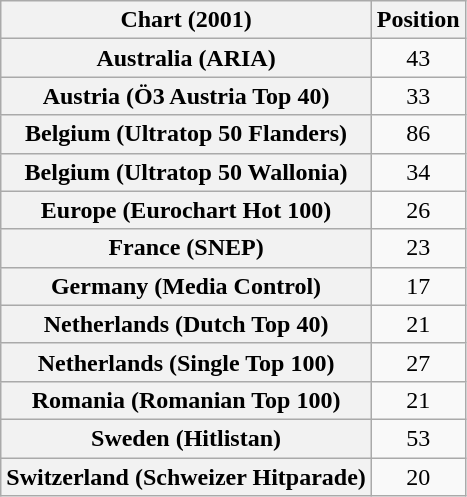<table class="wikitable sortable plainrowheaders" style="text-align:center">
<tr>
<th>Chart (2001)</th>
<th>Position</th>
</tr>
<tr>
<th scope="row">Australia (ARIA)</th>
<td>43</td>
</tr>
<tr>
<th scope="row">Austria (Ö3 Austria Top 40)</th>
<td>33</td>
</tr>
<tr>
<th scope="row">Belgium (Ultratop 50 Flanders)</th>
<td>86</td>
</tr>
<tr>
<th scope="row">Belgium (Ultratop 50 Wallonia)</th>
<td>34</td>
</tr>
<tr>
<th scope="row">Europe (Eurochart Hot 100)</th>
<td>26</td>
</tr>
<tr>
<th scope="row">France (SNEP)</th>
<td>23</td>
</tr>
<tr>
<th scope="row">Germany (Media Control)</th>
<td>17</td>
</tr>
<tr>
<th scope="row">Netherlands (Dutch Top 40)</th>
<td>21</td>
</tr>
<tr>
<th scope="row">Netherlands (Single Top 100)</th>
<td>27</td>
</tr>
<tr>
<th scope="row">Romania (Romanian Top 100)</th>
<td>21</td>
</tr>
<tr>
<th scope="row">Sweden (Hitlistan)</th>
<td>53</td>
</tr>
<tr>
<th scope="row">Switzerland (Schweizer Hitparade)</th>
<td>20</td>
</tr>
</table>
